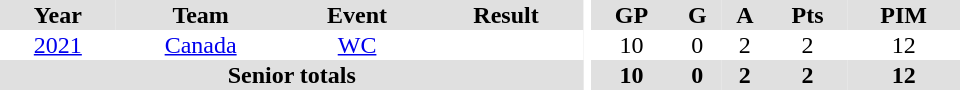<table border="0" cellpadding="1" cellspacing="0" ID="Table3" style="text-align:center; width:40em">
<tr ALIGN="center" bgcolor="#e0e0e0">
<th>Year</th>
<th>Team</th>
<th>Event</th>
<th>Result</th>
<th rowspan="99" bgcolor="#ffffff"></th>
<th>GP</th>
<th>G</th>
<th>A</th>
<th>Pts</th>
<th>PIM</th>
</tr>
<tr>
<td><a href='#'>2021</a></td>
<td><a href='#'>Canada</a></td>
<td><a href='#'>WC</a></td>
<td></td>
<td>10</td>
<td>0</td>
<td>2</td>
<td>2</td>
<td>12</td>
</tr>
<tr bgcolor="#e0e0e0">
<th colspan="4">Senior totals</th>
<th>10</th>
<th>0</th>
<th>2</th>
<th>2</th>
<th>12</th>
</tr>
</table>
